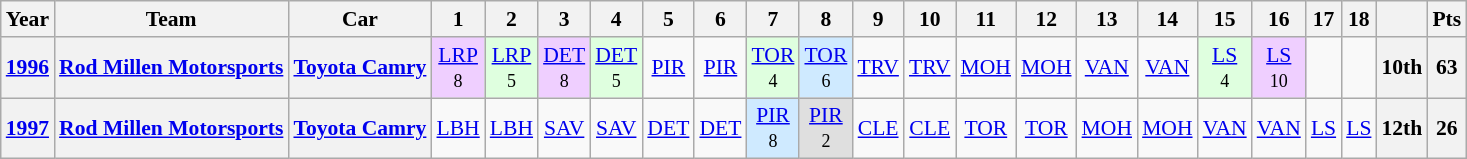<table class="wikitable" style="text-align:center; font-size:90%">
<tr>
<th>Year</th>
<th>Team</th>
<th>Car</th>
<th>1</th>
<th>2</th>
<th>3</th>
<th>4</th>
<th>5</th>
<th>6</th>
<th>7</th>
<th>8</th>
<th>9</th>
<th>10</th>
<th>11</th>
<th>12</th>
<th>13</th>
<th>14</th>
<th>15</th>
<th>16</th>
<th>17</th>
<th>18</th>
<th></th>
<th>Pts</th>
</tr>
<tr>
<th><a href='#'>1996</a></th>
<th><a href='#'>Rod Millen Motorsports</a></th>
<th><a href='#'>Toyota Camry</a></th>
<td style="background:#EFCFFF;"><a href='#'>LRP</a><br><small>8</small></td>
<td style="background:#DFFFDF;"><a href='#'>LRP</a><br><small>5</small></td>
<td style="background:#EFCFFF;"><a href='#'>DET</a><br><small>8</small></td>
<td style="background:#DFFFDF;"><a href='#'>DET</a><br><small>5</small></td>
<td><a href='#'>PIR</a></td>
<td><a href='#'>PIR</a></td>
<td style="background:#DFFFDF;"><a href='#'>TOR</a><br><small>4</small></td>
<td style="background:#CFEAFF;"><a href='#'>TOR</a><br><small>6</small></td>
<td><a href='#'>TRV</a></td>
<td><a href='#'>TRV</a></td>
<td><a href='#'>MOH</a></td>
<td><a href='#'>MOH</a></td>
<td><a href='#'>VAN</a></td>
<td><a href='#'>VAN</a></td>
<td style="background:#DFFFDF;"><a href='#'>LS</a><br><small>4</small></td>
<td style="background:#EFCFFF;"><a href='#'>LS</a><br><small>10</small></td>
<td></td>
<td></td>
<th>10th</th>
<th>63</th>
</tr>
<tr>
<th><a href='#'>1997</a></th>
<th><a href='#'>Rod Millen Motorsports</a></th>
<th><a href='#'>Toyota Camry</a></th>
<td><a href='#'>LBH</a></td>
<td><a href='#'>LBH</a></td>
<td><a href='#'>SAV</a></td>
<td><a href='#'>SAV</a></td>
<td><a href='#'>DET</a></td>
<td><a href='#'>DET</a></td>
<td style="background:#CFEAFF;"><a href='#'>PIR</a><br><small>8</small></td>
<td style="background:#DFDFDF;"><a href='#'>PIR</a><br><small>2</small></td>
<td><a href='#'>CLE</a></td>
<td><a href='#'>CLE</a></td>
<td><a href='#'>TOR</a></td>
<td><a href='#'>TOR</a></td>
<td><a href='#'>MOH</a></td>
<td><a href='#'>MOH</a></td>
<td><a href='#'>VAN</a></td>
<td><a href='#'>VAN</a></td>
<td><a href='#'>LS</a></td>
<td><a href='#'>LS</a></td>
<th>12th</th>
<th>26</th>
</tr>
</table>
